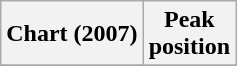<table class="wikitable plainrowheaders">
<tr>
<th scope="col">Chart (2007)</th>
<th scope="col">Peak<br>position</th>
</tr>
<tr>
</tr>
</table>
